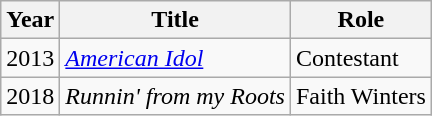<table class="wikitable sortable">
<tr>
<th>Year</th>
<th>Title</th>
<th>Role</th>
</tr>
<tr>
<td>2013</td>
<td><em><a href='#'>American Idol</a></em></td>
<td>Contestant</td>
</tr>
<tr>
<td>2018</td>
<td><em>Runnin' from my Roots</em></td>
<td>Faith Winters</td>
</tr>
</table>
